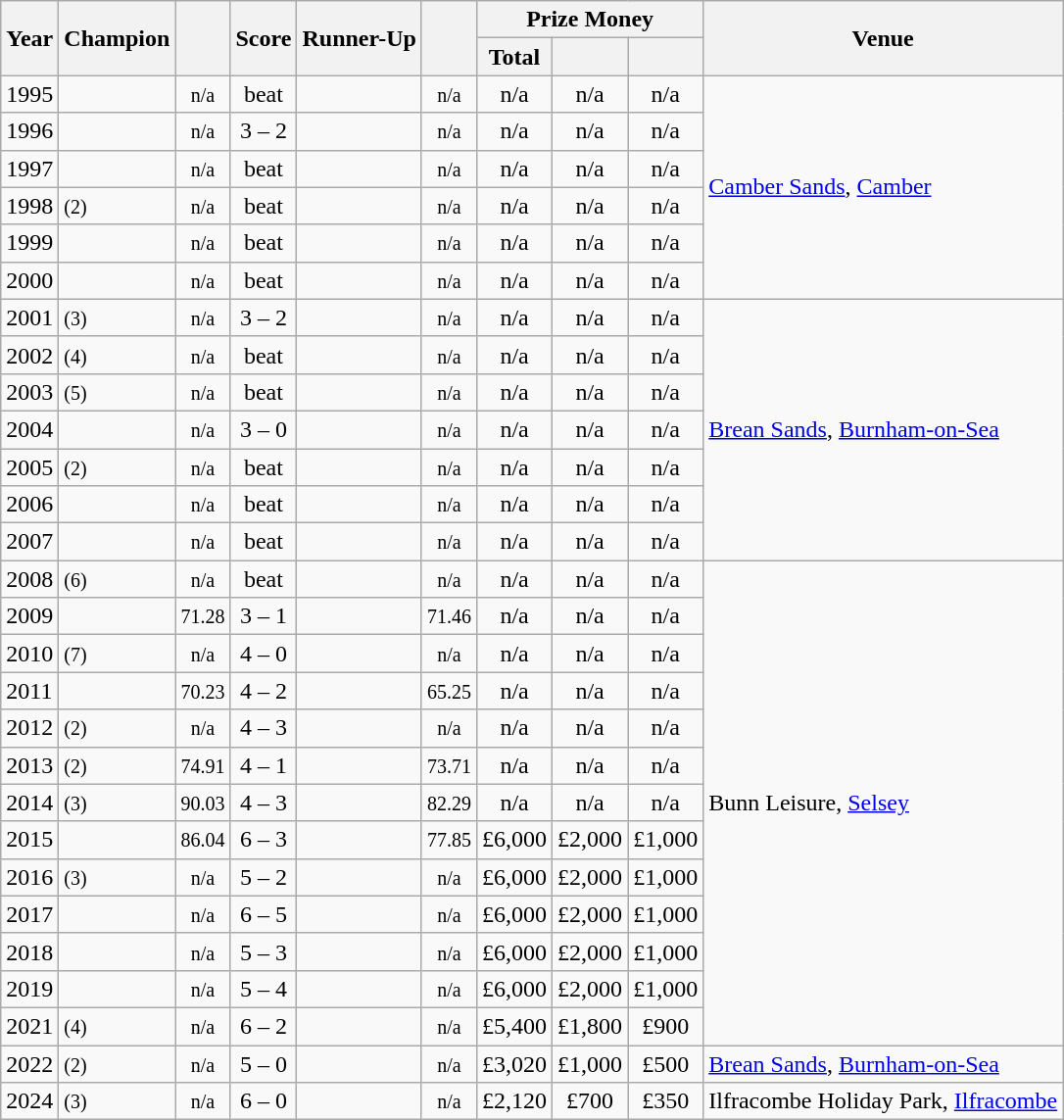<table class="wikitable sortable">
<tr>
<th rowspan=2>Year</th>
<th rowspan=2>Champion</th>
<th rowspan=2></th>
<th rowspan=2>Score</th>
<th rowspan=2>Runner-Up</th>
<th rowspan=2></th>
<th colspan=3>Prize Money</th>
<th rowspan=2>Venue</th>
</tr>
<tr>
<th>Total</th>
<th></th>
<th></th>
</tr>
<tr>
<td>1995</td>
<td></td>
<td align=center><small><span>n/a</span></small></td>
<td align=center>beat</td>
<td></td>
<td align=center><small><span>n/a</span></small></td>
<td align=center>n/a</td>
<td align=center>n/a</td>
<td align=center>n/a</td>
<td rowspan=6><a href='#'>Camber Sands</a>, <a href='#'>Camber</a></td>
</tr>
<tr>
<td>1996</td>
<td></td>
<td align=center><small><span>n/a</span></small></td>
<td align=center>3 – 2</td>
<td></td>
<td align=center><small><span>n/a</span></small></td>
<td align=center>n/a</td>
<td align=center>n/a</td>
<td align=center>n/a</td>
</tr>
<tr>
<td>1997</td>
<td></td>
<td align=center><small><span>n/a</span></small></td>
<td align=center>beat</td>
<td></td>
<td align=center><small><span>n/a</span></small></td>
<td align=center>n/a</td>
<td align=center>n/a</td>
<td align=center>n/a</td>
</tr>
<tr>
<td>1998</td>
<td> <small>(2)</small></td>
<td align=center><small><span>n/a</span></small></td>
<td align=center>beat</td>
<td></td>
<td align=center><small><span>n/a</span></small></td>
<td align=center>n/a</td>
<td align=center>n/a</td>
<td align=center>n/a</td>
</tr>
<tr>
<td>1999</td>
<td></td>
<td align=center><small><span>n/a</span></small></td>
<td align=center>beat</td>
<td></td>
<td align=center><small><span>n/a</span></small></td>
<td align=center>n/a</td>
<td align=center>n/a</td>
<td align=center>n/a</td>
</tr>
<tr>
<td>2000</td>
<td></td>
<td align=center><small><span>n/a</span></small></td>
<td align=center>beat</td>
<td></td>
<td align=center><small><span>n/a</span></small></td>
<td align=center>n/a</td>
<td align=center>n/a</td>
<td align=center>n/a</td>
</tr>
<tr>
<td>2001</td>
<td> <small>(3)</small></td>
<td align=center><small><span>n/a</span></small></td>
<td align=center>3 – 2</td>
<td></td>
<td align=center><small><span>n/a</span></small></td>
<td align=center>n/a</td>
<td align=center>n/a</td>
<td align=center>n/a</td>
<td rowspan=7><a href='#'>Brean Sands</a>, <a href='#'>Burnham-on-Sea</a></td>
</tr>
<tr>
<td>2002</td>
<td> <small>(4)</small></td>
<td align=center><small><span>n/a</span></small></td>
<td align=center>beat</td>
<td></td>
<td align=center><small><span>n/a</span></small></td>
<td align=center>n/a</td>
<td align=center>n/a</td>
<td align=center>n/a</td>
</tr>
<tr>
<td>2003</td>
<td> <small>(5)</small></td>
<td align=center><small><span>n/a</span></small></td>
<td align=center>beat</td>
<td></td>
<td align=center><small><span>n/a</span></small></td>
<td align=center>n/a</td>
<td align=center>n/a</td>
<td align=center>n/a</td>
</tr>
<tr>
<td>2004</td>
<td></td>
<td align=center><small><span>n/a</span></small></td>
<td align=center>3 – 0</td>
<td></td>
<td align=center><small><span>n/a</span></small></td>
<td align=center>n/a</td>
<td align=center>n/a</td>
<td align=center>n/a</td>
</tr>
<tr>
<td>2005</td>
<td> <small>(2)</small></td>
<td align=center><small><span>n/a</span></small></td>
<td align=center>beat</td>
<td></td>
<td align=center><small><span>n/a</span></small></td>
<td align=center>n/a</td>
<td align=center>n/a</td>
<td align=center>n/a</td>
</tr>
<tr>
<td>2006</td>
<td></td>
<td align=center><small><span>n/a</span></small></td>
<td align=center>beat</td>
<td></td>
<td align=center><small><span>n/a</span></small></td>
<td align=center>n/a</td>
<td align=center>n/a</td>
<td align=center>n/a</td>
</tr>
<tr>
<td>2007</td>
<td></td>
<td align=center><small><span>n/a</span></small></td>
<td align=center>beat</td>
<td></td>
<td align=center><small><span>n/a</span></small></td>
<td align=center>n/a</td>
<td align=center>n/a</td>
<td align=center>n/a</td>
</tr>
<tr>
<td>2008</td>
<td> <small>(6)</small></td>
<td align=center><small><span>n/a</span></small></td>
<td align=center>beat</td>
<td></td>
<td align=center><small><span>n/a</span></small></td>
<td align=center>n/a</td>
<td align=center>n/a</td>
<td align=center>n/a</td>
<td rowspan=13>Bunn Leisure, <a href='#'>Selsey</a></td>
</tr>
<tr>
<td>2009</td>
<td></td>
<td align=center><small><span>71.28</span></small></td>
<td align=center>3 – 1</td>
<td></td>
<td align=center><small><span>71.46</span></small></td>
<td align=center>n/a</td>
<td align=center>n/a</td>
<td align=center>n/a</td>
</tr>
<tr>
<td>2010</td>
<td> <small>(7)</small></td>
<td align=center><small><span>n/a</span></small></td>
<td align=center>4 – 0</td>
<td></td>
<td align=center><small><span>n/a</span></small></td>
<td align=center>n/a</td>
<td align=center>n/a</td>
<td align=center>n/a</td>
</tr>
<tr>
<td>2011</td>
<td></td>
<td align=center><small><span>70.23</span></small></td>
<td align=center>4 – 2</td>
<td></td>
<td align=center><small><span>65.25</span></small></td>
<td align=center>n/a</td>
<td align=center>n/a</td>
<td align=center>n/a</td>
</tr>
<tr>
<td>2012</td>
<td> <small>(2)</small></td>
<td align=center><small><span>n/a</span></small></td>
<td align=center>4 – 3</td>
<td></td>
<td align=center><small><span>n/a</span></small></td>
<td align=center>n/a</td>
<td align=center>n/a</td>
<td align=center>n/a</td>
</tr>
<tr>
<td>2013</td>
<td> <small>(2)</small></td>
<td align=center><small><span>74.91</span></small></td>
<td align=center>4 – 1</td>
<td></td>
<td align=center><small><span>73.71</span></small></td>
<td align=center>n/a</td>
<td align=center>n/a</td>
<td align=center>n/a</td>
</tr>
<tr>
<td>2014</td>
<td> <small>(3)</small></td>
<td align=center><small><span>90.03</span></small></td>
<td align=center>4 – 3</td>
<td></td>
<td align=center><small><span>82.29</span></small></td>
<td align=center>n/a</td>
<td align=center>n/a</td>
<td align=center>n/a</td>
</tr>
<tr>
<td>2015</td>
<td></td>
<td align=center><small><span>86.04</span></small></td>
<td align=center>6 – 3</td>
<td></td>
<td align=center><small><span>77.85</span></small></td>
<td align=center>£6,000</td>
<td align=center>£2,000</td>
<td align=center>£1,000</td>
</tr>
<tr>
<td>2016</td>
<td> <small>(3)</small></td>
<td align=center><small><span>n/a</span></small></td>
<td align=center>5 – 2</td>
<td></td>
<td align=center><small><span>n/a</span></small></td>
<td align=center>£6,000</td>
<td align=center>£2,000</td>
<td align=center>£1,000</td>
</tr>
<tr>
<td>2017</td>
<td></td>
<td align=center><small><span>n/a</span></small></td>
<td align=center>6 – 5</td>
<td></td>
<td align=center><small><span>n/a</span></small></td>
<td align=center>£6,000</td>
<td align=center>£2,000</td>
<td align=center>£1,000</td>
</tr>
<tr>
<td>2018</td>
<td></td>
<td align=center><small><span>n/a</span></small></td>
<td align=center>5 – 3</td>
<td></td>
<td align=center><small><span>n/a</span></small></td>
<td align=center>£6,000</td>
<td align=center>£2,000</td>
<td align=center>£1,000</td>
</tr>
<tr>
<td>2019</td>
<td></td>
<td align=center><small><span>n/a</span></small></td>
<td align=center>5 – 4</td>
<td></td>
<td align=center><small><span>n/a</span></small></td>
<td align=center>£6,000</td>
<td align=center>£2,000</td>
<td align=center>£1,000</td>
</tr>
<tr>
<td>2021</td>
<td> <small>(4)</small></td>
<td align=center><small><span>n/a</span></small></td>
<td align=center>6 – 2</td>
<td></td>
<td align=center><small><span>n/a</span></small></td>
<td align=center>£5,400</td>
<td align=center>£1,800</td>
<td align=center>£900</td>
</tr>
<tr>
<td>2022</td>
<td> <small>(2)</small></td>
<td align=center><small><span>n/a</span></small></td>
<td align=center>5 – 0</td>
<td></td>
<td align=center><small><span>n/a</span></small></td>
<td align=center>£3,020</td>
<td align=center>£1,000</td>
<td align=center>£500</td>
<td><a href='#'>Brean Sands</a>, <a href='#'>Burnham-on-Sea</a></td>
</tr>
<tr>
<td>2024</td>
<td> <small>(3)</small></td>
<td align=center><small><span>n/a</span></small></td>
<td align=center>6 – 0</td>
<td></td>
<td align=center><small><span>n/a</span></small></td>
<td align=center>£2,120</td>
<td align=center>£700</td>
<td align=center>£350</td>
<td>Ilfracombe Holiday Park, <a href='#'>Ilfracombe</a></td>
</tr>
</table>
